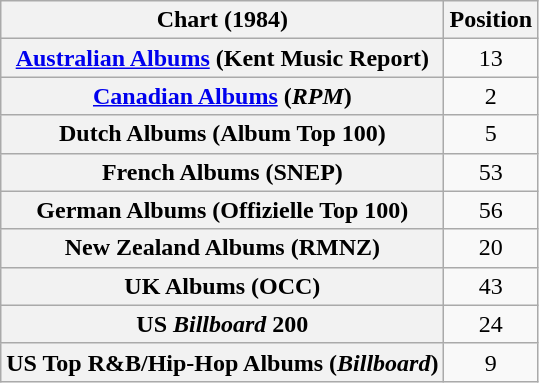<table class="wikitable sortable plainrowheaders" style="text-align:center;">
<tr>
<th scope="col">Chart (1984)</th>
<th scope="col">Position</th>
</tr>
<tr>
<th scope="row"><a href='#'>Australian Albums</a> (Kent Music Report)</th>
<td>13</td>
</tr>
<tr>
<th scope="row"><a href='#'>Canadian Albums</a> (<em>RPM</em>)</th>
<td>2</td>
</tr>
<tr>
<th scope="row">Dutch Albums (Album Top 100)</th>
<td>5</td>
</tr>
<tr>
<th scope="row">French Albums (SNEP)</th>
<td>53</td>
</tr>
<tr>
<th scope="row">German Albums (Offizielle Top 100)</th>
<td>56</td>
</tr>
<tr>
<th scope="row">New Zealand Albums (RMNZ)</th>
<td>20</td>
</tr>
<tr>
<th scope="row">UK Albums (OCC)</th>
<td>43</td>
</tr>
<tr>
<th scope="row">US <em>Billboard</em> 200</th>
<td>24</td>
</tr>
<tr>
<th scope="row">US Top R&B/Hip-Hop Albums (<em>Billboard</em>)</th>
<td>9</td>
</tr>
</table>
